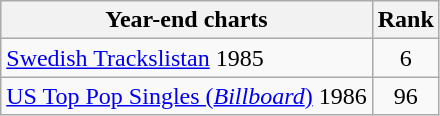<table class="wikitable sortable">
<tr>
<th>Year-end charts</th>
<th>Rank</th>
</tr>
<tr>
<td><a href='#'>Swedish Trackslistan</a> 1985</td>
<td style="text-align:center">6</td>
</tr>
<tr>
<td><a href='#'>US Top Pop Singles (<em>Billboard</em>)</a> 1986</td>
<td style="text-align:center;">96</td>
</tr>
</table>
